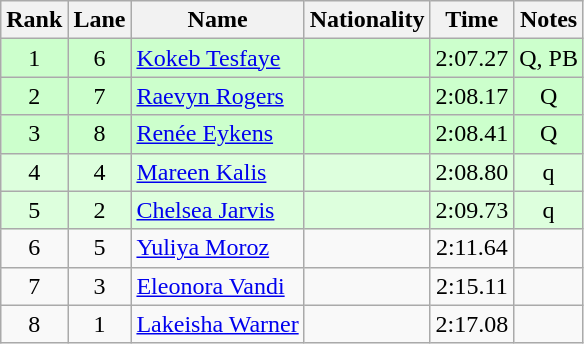<table class="wikitable sortable" style="text-align:center">
<tr>
<th>Rank</th>
<th>Lane</th>
<th>Name</th>
<th>Nationality</th>
<th>Time</th>
<th>Notes</th>
</tr>
<tr bgcolor=ccffcc>
<td>1</td>
<td>6</td>
<td align=left><a href='#'>Kokeb Tesfaye</a></td>
<td align=left></td>
<td>2:07.27</td>
<td>Q, PB</td>
</tr>
<tr bgcolor=ccffcc>
<td>2</td>
<td>7</td>
<td align=left><a href='#'>Raevyn Rogers</a></td>
<td align=left></td>
<td>2:08.17</td>
<td>Q</td>
</tr>
<tr bgcolor=ccffcc>
<td>3</td>
<td>8</td>
<td align=left><a href='#'>Renée Eykens</a></td>
<td align=left></td>
<td>2:08.41</td>
<td>Q</td>
</tr>
<tr bgcolor=ddffdd>
<td>4</td>
<td>4</td>
<td align=left><a href='#'>Mareen Kalis</a></td>
<td align=left></td>
<td>2:08.80</td>
<td>q</td>
</tr>
<tr bgcolor=ddffdd>
<td>5</td>
<td>2</td>
<td align=left><a href='#'>Chelsea Jarvis</a></td>
<td align=left></td>
<td>2:09.73</td>
<td>q</td>
</tr>
<tr>
<td>6</td>
<td>5</td>
<td align=left><a href='#'>Yuliya Moroz</a></td>
<td align=left></td>
<td>2:11.64</td>
<td></td>
</tr>
<tr>
<td>7</td>
<td>3</td>
<td align=left><a href='#'>Eleonora Vandi</a></td>
<td align=left></td>
<td>2:15.11</td>
<td></td>
</tr>
<tr>
<td>8</td>
<td>1</td>
<td align=left><a href='#'>Lakeisha Warner</a></td>
<td align=left></td>
<td>2:17.08</td>
<td></td>
</tr>
</table>
